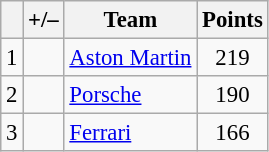<table class="wikitable" style="font-size: 95%;">
<tr>
<th scope="col"></th>
<th scope="col">+/–</th>
<th scope="col">Team</th>
<th scope="col">Points</th>
</tr>
<tr>
<td align="center">1</td>
<td align="left"></td>
<td> <a href='#'>Aston Martin</a></td>
<td align="center">219</td>
</tr>
<tr>
<td align="center">2</td>
<td align="left"></td>
<td> <a href='#'>Porsche</a></td>
<td align="center">190</td>
</tr>
<tr>
<td align="center">3</td>
<td align="left"></td>
<td> <a href='#'>Ferrari</a></td>
<td align="center">166</td>
</tr>
</table>
